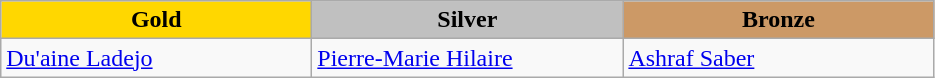<table class="wikitable" style="text-align:left">
<tr align="center">
<td width=200 bgcolor=gold><strong>Gold</strong></td>
<td width=200 bgcolor=silver><strong>Silver</strong></td>
<td width=200 bgcolor=CC9966><strong>Bronze</strong></td>
</tr>
<tr>
<td><a href='#'>Du'aine Ladejo</a><br><em></em></td>
<td><a href='#'>Pierre-Marie Hilaire</a><br><em></em></td>
<td><a href='#'>Ashraf Saber</a><br><em></em></td>
</tr>
</table>
